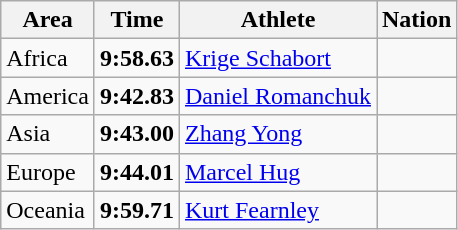<table class="wikitable">
<tr>
<th>Area</th>
<th>Time</th>
<th>Athlete</th>
<th>Nation</th>
</tr>
<tr>
<td>Africa</td>
<td><strong>9:58.63</strong></td>
<td><a href='#'>Krige Schabort</a></td>
<td></td>
</tr>
<tr>
<td>America</td>
<td><strong>9:42.83</strong> </td>
<td><a href='#'>Daniel Romanchuk</a></td>
<td></td>
</tr>
<tr>
<td>Asia</td>
<td><strong>9:43.00</strong></td>
<td><a href='#'>Zhang Yong</a></td>
<td></td>
</tr>
<tr>
<td>Europe</td>
<td><strong>9:44.01</strong></td>
<td><a href='#'>Marcel Hug</a></td>
<td></td>
</tr>
<tr>
<td>Oceania</td>
<td><strong>9:59.71</strong></td>
<td><a href='#'>Kurt Fearnley</a></td>
<td></td>
</tr>
</table>
